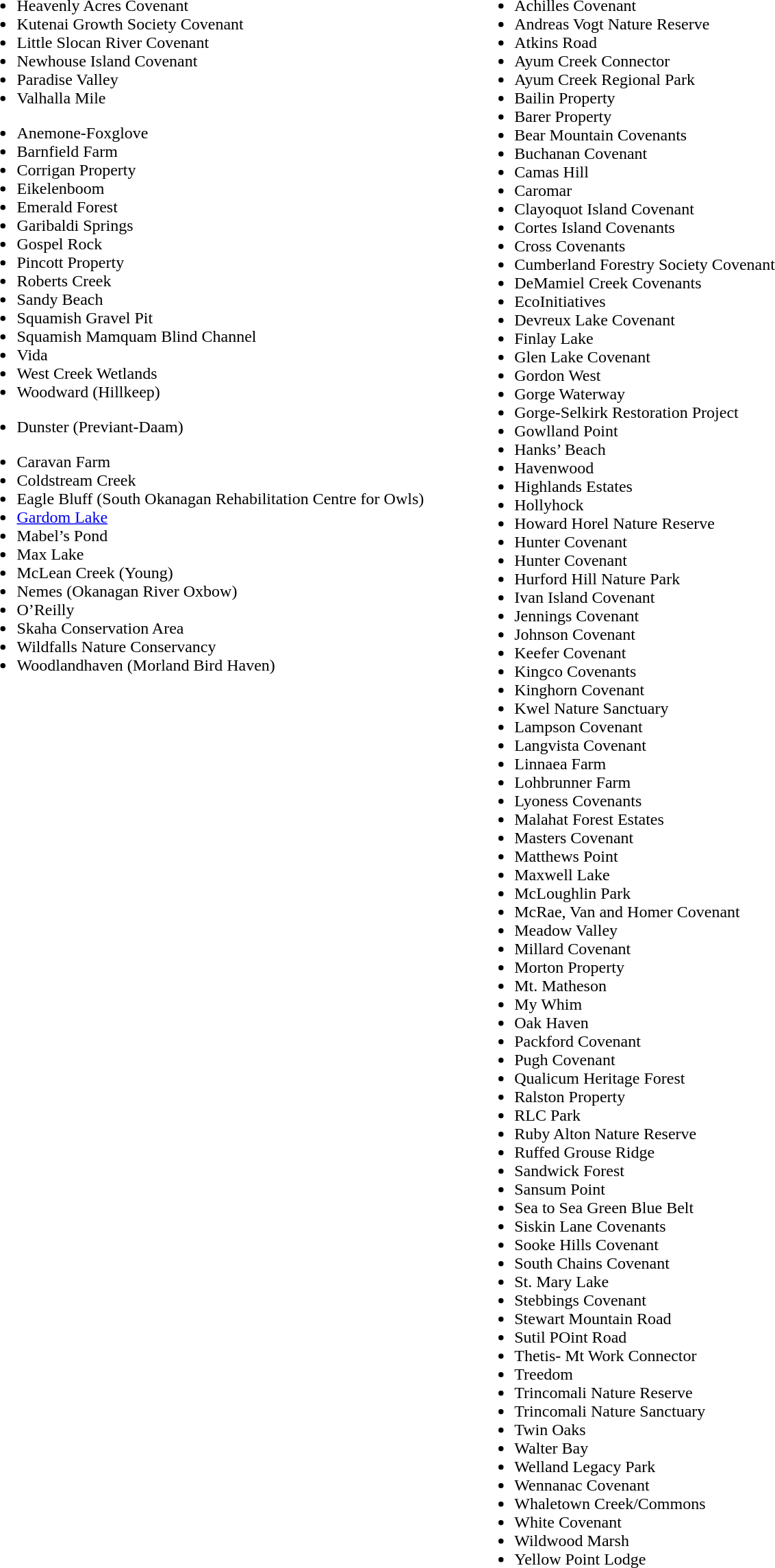<table>
<tr>
<td width="40"> </td>
<td valign="top"><br><ul><li>Heavenly Acres Covenant</li><li>Kutenai Growth Society Covenant</li><li>Little Slocan River Covenant</li><li>Newhouse Island Covenant</li><li>Paradise Valley</li><li>Valhalla Mile</li></ul><ul><li>Anemone-Foxglove</li><li>Barnfield Farm</li><li>Corrigan Property</li><li>Eikelenboom</li><li>Emerald Forest</li><li>Garibaldi Springs</li><li>Gospel Rock</li><li>Pincott Property</li><li>Roberts Creek</li><li>Sandy Beach</li><li>Squamish Gravel Pit</li><li>Squamish Mamquam Blind Channel</li><li>Vida</li><li>West Creek Wetlands</li><li>Woodward (Hillkeep)</li></ul><ul><li>Dunster (Previant-Daam)</li></ul><ul><li>Caravan Farm</li><li>Coldstream Creek</li><li>Eagle Bluff (South Okanagan Rehabilitation Centre for Owls)</li><li><a href='#'>Gardom Lake</a></li><li>Mabel’s Pond</li><li>Max Lake</li><li>McLean Creek (Young)</li><li>Nemes (Okanagan River Oxbow)</li><li>O’Reilly</li><li>Skaha Conservation Area</li><li>Wildfalls Nature Conservancy</li><li>Woodlandhaven (Morland Bird Haven)</li></ul></td>
<td width="40"> </td>
<td valign="top"><br><ul><li>Achilles Covenant</li><li>Andreas Vogt Nature Reserve</li><li>Atkins Road</li><li>Ayum Creek Connector</li><li>Ayum Creek Regional Park</li><li>Bailin Property</li><li>Barer Property</li><li>Bear Mountain Covenants</li><li>Buchanan Covenant</li><li>Camas Hill</li><li>Caromar</li><li>Clayoquot Island Covenant</li><li>Cortes Island Covenants</li><li>Cross Covenants</li><li>Cumberland Forestry Society Covenant</li><li>DeMamiel Creek Covenants</li><li>EcoInitiatives</li><li>Devreux Lake Covenant</li><li>Finlay Lake</li><li>Glen Lake Covenant</li><li>Gordon West</li><li>Gorge Waterway</li><li>Gorge-Selkirk Restoration Project</li><li>Gowlland Point</li><li>Hanks’ Beach</li><li>Havenwood</li><li>Highlands Estates</li><li>Hollyhock</li><li>Howard Horel Nature Reserve</li><li>Hunter Covenant</li><li>Hunter Covenant</li><li>Hurford Hill Nature Park</li><li>Ivan Island Covenant</li><li>Jennings Covenant</li><li>Johnson Covenant</li><li>Keefer Covenant</li><li>Kingco Covenants</li><li>Kinghorn Covenant</li><li>Kwel Nature Sanctuary</li><li>Lampson Covenant</li><li>Langvista Covenant</li><li>Linnaea Farm</li><li>Lohbrunner Farm</li><li>Lyoness Covenants</li><li>Malahat Forest Estates</li><li>Masters Covenant</li><li>Matthews Point</li><li>Maxwell Lake</li><li>McLoughlin Park</li><li>McRae, Van and Homer Covenant</li><li>Meadow Valley</li><li>Millard Covenant</li><li>Morton Property</li><li>Mt. Matheson</li><li>My Whim</li><li>Oak Haven</li><li>Packford Covenant</li><li>Pugh Covenant</li><li>Qualicum Heritage Forest</li><li>Ralston Property</li><li>RLC Park</li><li>Ruby Alton Nature Reserve</li><li>Ruffed Grouse Ridge</li><li>Sandwick Forest</li><li>Sansum Point</li><li>Sea to Sea Green Blue Belt</li><li>Siskin Lane Covenants</li><li>Sooke Hills Covenant</li><li>South Chains Covenant</li><li>St. Mary Lake</li><li>Stebbings Covenant</li><li>Stewart Mountain Road</li><li>Sutil POint Road</li><li>Thetis- Mt Work Connector</li><li>Treedom</li><li>Trincomali Nature Reserve</li><li>Trincomali Nature Sanctuary</li><li>Twin Oaks</li><li>Walter Bay</li><li>Welland Legacy Park</li><li>Wennanac Covenant</li><li>Whaletown Creek/Commons</li><li>White Covenant</li><li>Wildwood Marsh</li><li>Yellow Point Lodge</li></ul></td>
</tr>
</table>
